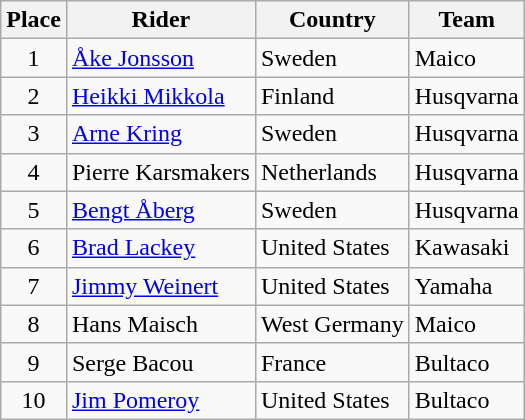<table class="wikitable">
<tr>
<th>Place</th>
<th>Rider</th>
<th>Country</th>
<th>Team</th>
</tr>
<tr>
<td align="center">1</td>
<td> <a href='#'>Åke Jonsson</a></td>
<td>Sweden</td>
<td>Maico</td>
</tr>
<tr>
<td align="center">2</td>
<td> <a href='#'>Heikki Mikkola</a></td>
<td>Finland</td>
<td>Husqvarna</td>
</tr>
<tr>
<td align="center">3</td>
<td> <a href='#'>Arne Kring</a></td>
<td>Sweden</td>
<td>Husqvarna</td>
</tr>
<tr>
<td align="center">4</td>
<td> Pierre Karsmakers</td>
<td>Netherlands</td>
<td>Husqvarna</td>
</tr>
<tr>
<td align="center">5</td>
<td> <a href='#'>Bengt Åberg</a></td>
<td>Sweden</td>
<td>Husqvarna</td>
</tr>
<tr>
<td align="center">6</td>
<td> <a href='#'>Brad Lackey</a></td>
<td>United States</td>
<td>Kawasaki</td>
</tr>
<tr>
<td align="center">7</td>
<td> <a href='#'>Jimmy Weinert</a></td>
<td>United States</td>
<td>Yamaha</td>
</tr>
<tr>
<td align="center">8</td>
<td> Hans Maisch</td>
<td>West Germany</td>
<td>Maico</td>
</tr>
<tr>
<td align="center">9</td>
<td> Serge Bacou</td>
<td>France</td>
<td>Bultaco</td>
</tr>
<tr>
<td align="center">10</td>
<td> <a href='#'>Jim Pomeroy</a></td>
<td>United States</td>
<td>Bultaco</td>
</tr>
</table>
